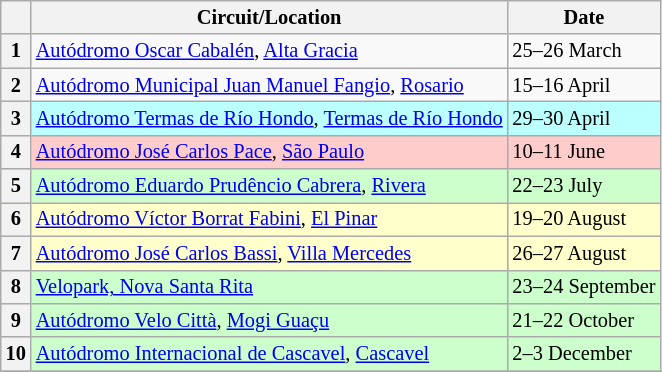<table class="wikitable" style="font-size: 85%">
<tr>
<th></th>
<th>Circuit/Location</th>
<th>Date</th>
</tr>
<tr>
<th>1</th>
<td> <a href='#'>Autódromo Oscar Cabalén</a>, <a href='#'>Alta Gracia</a></td>
<td>25–26 March</td>
</tr>
<tr>
<th>2</th>
<td> <a href='#'>Autódromo Municipal Juan Manuel Fangio</a>, <a href='#'>Rosario</a></td>
<td>15–16 April</td>
</tr>
<tr style="background:#bbffff;">
<th>3</th>
<td> <a href='#'>Autódromo Termas de Río Hondo</a>, <a href='#'>Termas de Río Hondo</a></td>
<td>29–30 April</td>
</tr>
<tr style="background:#ffcccc;">
<th>4</th>
<td> <a href='#'>Autódromo José Carlos Pace</a>, <a href='#'>São Paulo</a></td>
<td>10–11 June</td>
</tr>
<tr style="background:#ccffcc;">
<th>5</th>
<td> <a href='#'>Autódromo Eduardo Prudêncio Cabrera</a>, <a href='#'>Rivera</a></td>
<td>22–23 July</td>
</tr>
<tr style="background:#ffffcc;">
<th>6</th>
<td> <a href='#'>Autódromo Víctor Borrat Fabini</a>, <a href='#'>El Pinar</a></td>
<td>19–20 August</td>
</tr>
<tr style="background:#ffffcc;">
<th>7</th>
<td> <a href='#'>Autódromo José Carlos Bassi</a>, <a href='#'>Villa Mercedes</a></td>
<td>26–27 August</td>
</tr>
<tr style="background:#ccffcc;">
<th>8</th>
<td> <a href='#'>Velopark, Nova Santa Rita</a></td>
<td>23–24 September</td>
</tr>
<tr style="background:#ccffcc;">
<th>9</th>
<td> <a href='#'>Autódromo Velo Città</a>, <a href='#'>Mogi Guaçu</a></td>
<td>21–22 October</td>
</tr>
<tr style="background:#ccffcc;">
<th>10</th>
<td> <a href='#'>Autódromo Internacional de Cascavel</a>, <a href='#'>Cascavel</a></td>
<td>2–3 December</td>
</tr>
<tr>
</tr>
</table>
